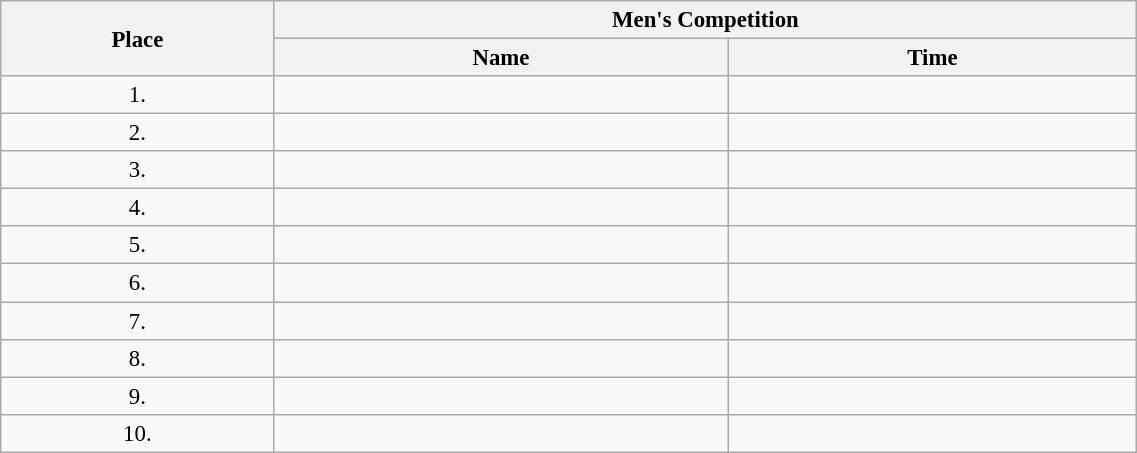<table class=wikitable style="font-size:95%" width="60%">
<tr>
<th rowspan="2">Place</th>
<th colspan="2">Men's Competition</th>
</tr>
<tr>
<th>Name</th>
<th>Time</th>
</tr>
<tr>
<td align="center">1.</td>
<td></td>
<td></td>
</tr>
<tr>
<td align="center">2.</td>
<td></td>
<td></td>
</tr>
<tr>
<td align="center">3.</td>
<td></td>
<td></td>
</tr>
<tr>
<td align="center">4.</td>
<td></td>
<td></td>
</tr>
<tr>
<td align="center">5.</td>
<td></td>
<td></td>
</tr>
<tr>
<td align="center">6.</td>
<td></td>
<td></td>
</tr>
<tr>
<td align="center">7.</td>
<td></td>
<td></td>
</tr>
<tr>
<td align="center">8.</td>
<td></td>
<td></td>
</tr>
<tr>
<td align="center">9.</td>
<td></td>
<td></td>
</tr>
<tr>
<td align="center">10.</td>
<td></td>
<td></td>
</tr>
</table>
